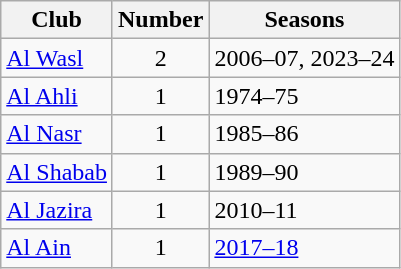<table class="wikitable sortable">
<tr>
<th>Club</th>
<th>Number</th>
<th>Seasons</th>
</tr>
<tr>
<td><a href='#'>Al Wasl</a></td>
<td style="text-align:center">2</td>
<td>2006–07, 2023–24</td>
</tr>
<tr>
<td><a href='#'>Al Ahli</a></td>
<td style="text-align:center">1</td>
<td>1974–75</td>
</tr>
<tr>
<td><a href='#'>Al Nasr</a></td>
<td style="text-align:center">1</td>
<td>1985–86</td>
</tr>
<tr>
<td><a href='#'>Al Shabab</a></td>
<td style="text-align:center">1</td>
<td>1989–90</td>
</tr>
<tr>
<td><a href='#'>Al Jazira</a></td>
<td style="text-align:center">1</td>
<td>2010–11</td>
</tr>
<tr>
<td><a href='#'>Al Ain</a></td>
<td style="text-align:center">1</td>
<td><a href='#'>2017–18</a></td>
</tr>
</table>
